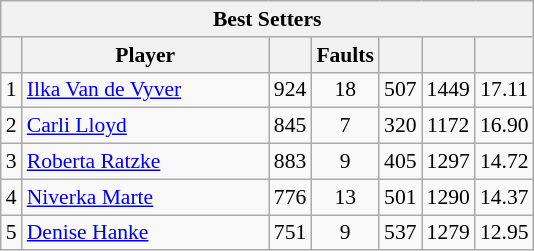<table class="wikitable sortable" style=font-size:90%>
<tr>
<th colspan=7>Best Setters</th>
</tr>
<tr>
<th></th>
<th width=158>Player</th>
<th width=20></th>
<th width=20>Faults</th>
<th width=20></th>
<th width=20></th>
<th width=20></th>
</tr>
<tr>
<td>1</td>
<td> <a href='#'>Ilka Van de Vyver</a></td>
<td align=center>924</td>
<td align=center>18</td>
<td align=center>507</td>
<td align=center>1449</td>
<td align=center>17.11</td>
</tr>
<tr>
<td>2</td>
<td> <a href='#'>Carli Lloyd</a></td>
<td align=center>845</td>
<td align=center>7</td>
<td align=center>320</td>
<td align=center>1172</td>
<td align=center>16.90</td>
</tr>
<tr>
<td>3</td>
<td> <a href='#'>Roberta Ratzke</a></td>
<td align=center>883</td>
<td align=center>9</td>
<td align=center>405</td>
<td align=center>1297</td>
<td align=center>14.72</td>
</tr>
<tr>
<td>4</td>
<td> <a href='#'>Niverka Marte</a></td>
<td align=center>776</td>
<td align=center>13</td>
<td align=center>501</td>
<td align=center>1290</td>
<td align=center>14.37</td>
</tr>
<tr>
<td>5</td>
<td> <a href='#'>Denise Hanke</a></td>
<td align=center>751</td>
<td align=center>9</td>
<td align=center>537</td>
<td align=center>1279</td>
<td align=center>12.95</td>
</tr>
</table>
